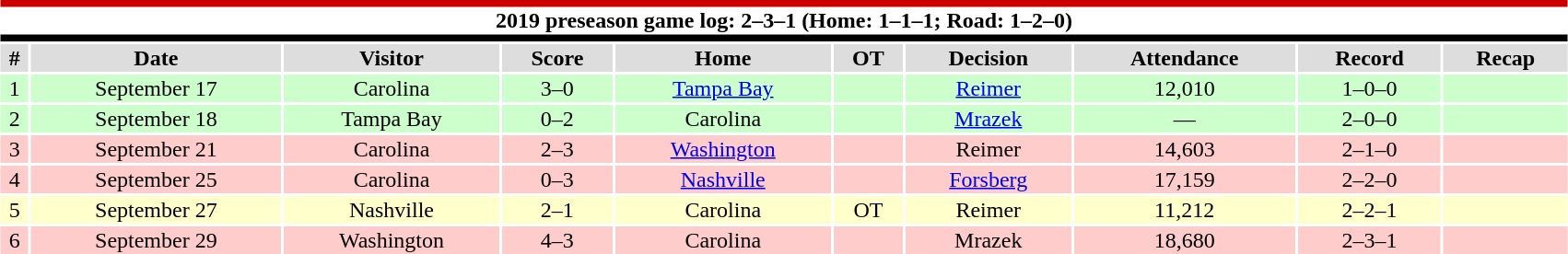<table class="toccolours collapsible collapsed" style="width:90%; clear:both; margin:1.5em auto; text-align:center;">
<tr>
<th colspan="10" style="background:#FFFFFF; border-top:#CC0000 5px solid; border-bottom:#000000 5px solid;">2019 preseason game log: 2–3–1 (Home: 1–1–1; Road: 1–2–0)</th>
</tr>
<tr style="background:#ddd;">
<th>#</th>
<th>Date</th>
<th>Visitor</th>
<th>Score</th>
<th>Home</th>
<th>OT</th>
<th>Decision</th>
<th>Attendance</th>
<th>Record</th>
<th>Recap</th>
</tr>
<tr style="background:#cfc;">
<td>1</td>
<td>September 17</td>
<td>Carolina</td>
<td>3–0</td>
<td><a href='#'>Tampa Bay</a></td>
<td></td>
<td><a href='#'>Reimer</a></td>
<td>12,010</td>
<td>1–0–0</td>
<td></td>
</tr>
<tr style="background:#cfc;">
<td>2</td>
<td>September 18</td>
<td>Tampa Bay</td>
<td>0–2</td>
<td>Carolina</td>
<td></td>
<td><a href='#'>Mrazek</a></td>
<td>—</td>
<td>2–0–0</td>
<td></td>
</tr>
<tr style="background:#fcc;">
<td>3</td>
<td>September 21</td>
<td>Carolina</td>
<td>2–3</td>
<td><a href='#'>Washington</a></td>
<td></td>
<td>Reimer</td>
<td>14,603</td>
<td>2–1–0</td>
<td></td>
</tr>
<tr style="background:#fcc;">
<td>4</td>
<td>September 25</td>
<td>Carolina</td>
<td>0–3</td>
<td><a href='#'>Nashville</a></td>
<td></td>
<td><a href='#'>Forsberg</a></td>
<td>17,159</td>
<td>2–2–0</td>
<td></td>
</tr>
<tr style="background:#ffc;">
<td>5</td>
<td>September 27</td>
<td>Nashville</td>
<td>2–1</td>
<td>Carolina</td>
<td>OT</td>
<td>Reimer</td>
<td>11,212</td>
<td>2–2–1</td>
<td></td>
</tr>
<tr style="background:#fcc;">
<td>6</td>
<td>September 29</td>
<td>Washington</td>
<td>4–3</td>
<td>Carolina</td>
<td></td>
<td>Mrazek</td>
<td>18,680</td>
<td>2–3–1</td>
<td></td>
</tr>
</table>
